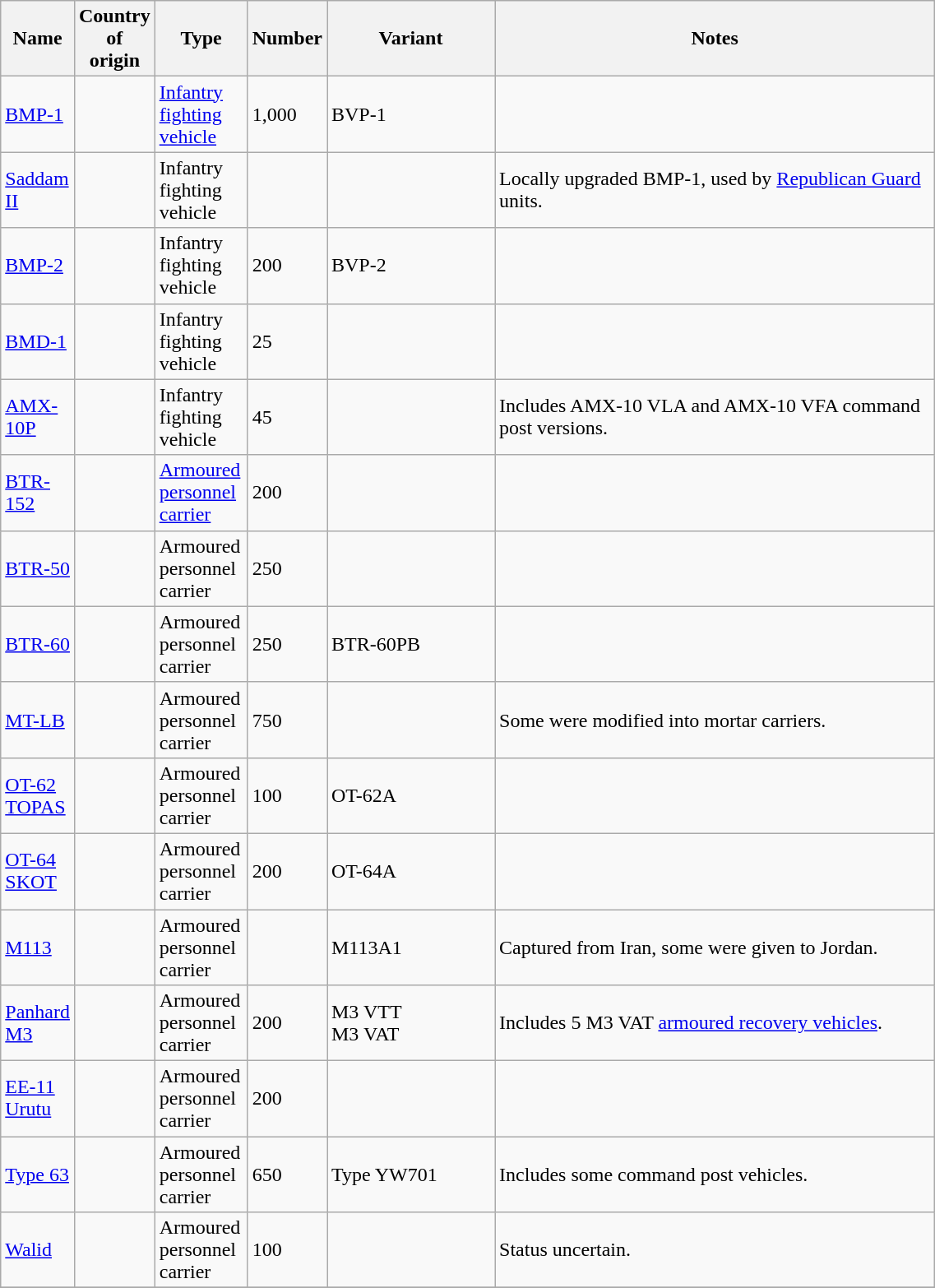<table class="wikitable" border="0" width="60%">
<tr>
<th width="5%">Name</th>
<th width="5%">Country of origin</th>
<th width="10%">Type</th>
<th width="5%">Number</th>
<th width="20%">Variant</th>
<th width="55%">Notes</th>
</tr>
<tr>
<td><a href='#'>BMP-1</a></td>
<td><br></td>
<td><a href='#'>Infantry fighting vehicle</a></td>
<td>1,000</td>
<td>BVP-1</td>
<td></td>
</tr>
<tr>
<td><a href='#'>Saddam II</a></td>
<td></td>
<td>Infantry fighting vehicle</td>
<td></td>
<td></td>
<td>Locally upgraded BMP-1, used by <a href='#'>Republican Guard</a> units.</td>
</tr>
<tr>
<td><a href='#'>BMP-2</a></td>
<td><br></td>
<td>Infantry fighting vehicle</td>
<td>200</td>
<td>BVP-2</td>
<td></td>
</tr>
<tr>
<td><a href='#'>BMD-1</a></td>
<td></td>
<td>Infantry fighting vehicle</td>
<td>25</td>
<td></td>
<td></td>
</tr>
<tr>
<td><a href='#'>AMX-10P</a></td>
<td></td>
<td>Infantry fighting vehicle</td>
<td>45</td>
<td></td>
<td>Includes AMX-10 VLA and AMX-10 VFA command post versions.</td>
</tr>
<tr>
<td><a href='#'>BTR-152</a></td>
<td></td>
<td><a href='#'>Armoured personnel carrier</a></td>
<td>200</td>
<td></td>
<td></td>
</tr>
<tr>
<td><a href='#'>BTR-50</a></td>
<td></td>
<td>Armoured personnel carrier</td>
<td>250</td>
<td></td>
<td></td>
</tr>
<tr>
<td><a href='#'>BTR-60</a></td>
<td></td>
<td>Armoured personnel carrier</td>
<td>250</td>
<td>BTR-60PB</td>
<td></td>
</tr>
<tr>
<td><a href='#'>MT-LB</a></td>
<td><br></td>
<td>Armoured personnel carrier</td>
<td>750</td>
<td></td>
<td>Some were modified into mortar carriers.</td>
</tr>
<tr>
<td><a href='#'>OT-62 TOPAS</a></td>
<td><br></td>
<td>Armoured personnel carrier</td>
<td>100</td>
<td>OT-62A</td>
<td></td>
</tr>
<tr>
<td><a href='#'>OT-64 SKOT</a></td>
<td><br></td>
<td>Armoured personnel carrier</td>
<td>200</td>
<td>OT-64A</td>
<td></td>
</tr>
<tr>
<td><a href='#'>M113</a></td>
<td></td>
<td>Armoured personnel carrier</td>
<td></td>
<td>M113A1</td>
<td>Captured from Iran, some were given to Jordan.</td>
</tr>
<tr>
<td><a href='#'>Panhard M3</a></td>
<td></td>
<td>Armoured personnel carrier</td>
<td>200</td>
<td>M3 VTT <br> M3 VAT</td>
<td>Includes 5 M3 VAT <a href='#'>armoured recovery vehicles</a>.</td>
</tr>
<tr>
<td><a href='#'>EE-11 Urutu</a></td>
<td></td>
<td>Armoured personnel carrier</td>
<td>200</td>
<td></td>
<td></td>
</tr>
<tr>
<td><a href='#'>Type 63</a></td>
<td></td>
<td>Armoured personnel carrier</td>
<td>650</td>
<td>Type YW701</td>
<td>Includes some command post vehicles.</td>
</tr>
<tr>
<td><a href='#'>Walid</a></td>
<td></td>
<td>Armoured personnel carrier</td>
<td>100</td>
<td></td>
<td>Status uncertain.</td>
</tr>
<tr>
</tr>
</table>
